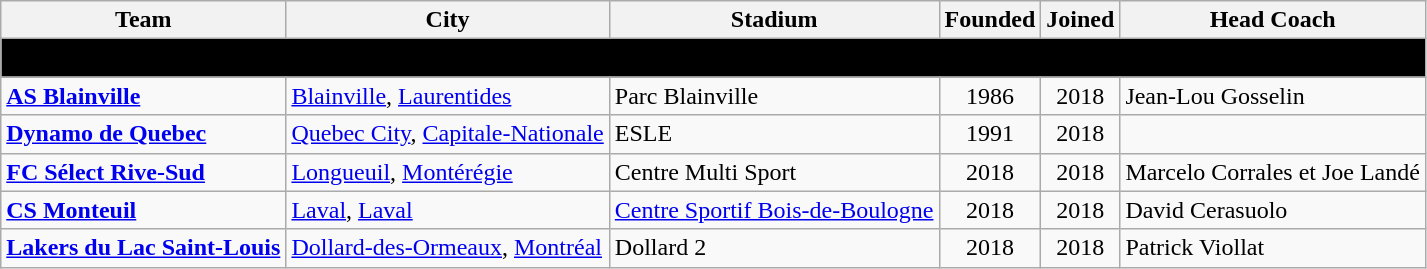<table class="wikitable" style="text-align:left">
<tr>
<th style="background:">Team</th>
<th style="background:">City</th>
<th style="background:">Stadium</th>
<th style="background:">Founded</th>
<th style="background:">Joined</th>
<th style="background:">Head Coach</th>
</tr>
<tr>
<th style="background:black" colspan="6"><span><strong>Current teams</strong></span></th>
</tr>
<tr>
<td><strong><a href='#'>AS Blainville</a></strong></td>
<td><a href='#'>Blainville</a>, <a href='#'>Laurentides</a></td>
<td>Parc Blainville</td>
<td align="center">1986</td>
<td align="center">2018</td>
<td> Jean-Lou Gosselin</td>
</tr>
<tr>
<td><strong><a href='#'>Dynamo de Quebec</a></strong></td>
<td><a href='#'>Quebec City</a>, <a href='#'>Capitale-Nationale</a></td>
<td>ESLE</td>
<td align="center">1991</td>
<td align="center">2018</td>
<td></td>
</tr>
<tr>
<td><strong><a href='#'>FC Sélect Rive-Sud</a></strong></td>
<td><a href='#'>Longueuil</a>, <a href='#'>Montérégie</a></td>
<td>Centre Multi Sport</td>
<td align="center">2018</td>
<td align="center">2018</td>
<td> Marcelo Corrales et Joe Landé</td>
</tr>
<tr>
<td><strong><a href='#'>CS Monteuil</a></strong></td>
<td><a href='#'>Laval</a>, <a href='#'>Laval</a></td>
<td><a href='#'>Centre Sportif Bois-de-Boulogne</a></td>
<td align="center">2018</td>
<td align="center">2018</td>
<td> David Cerasuolo</td>
</tr>
<tr>
<td><strong><a href='#'>Lakers du Lac Saint-Louis</a></strong></td>
<td><a href='#'>Dollard-des-Ormeaux</a>, <a href='#'>Montréal</a></td>
<td>Dollard 2</td>
<td align="center">2018</td>
<td align="center">2018</td>
<td> Patrick Viollat</td>
</tr>
</table>
